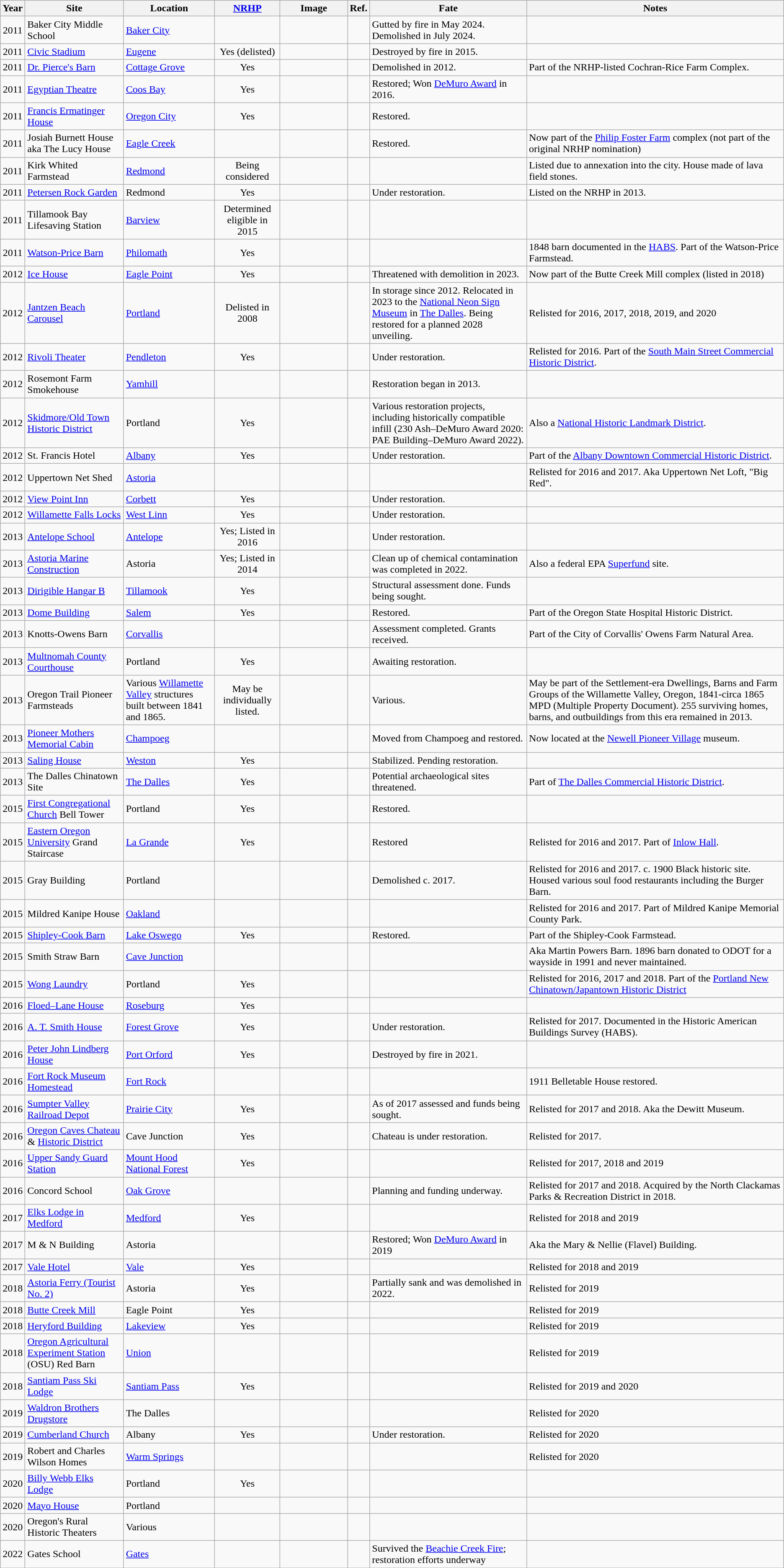<table class="wikitable sortable">
<tr>
<th bgcolor="#efefef">Year</th>
<th bgcolor="#efefef">Site</th>
<th bgcolor="#efefef">Location</th>
<th bgcolor="#efefef"><a href='#'>NRHP</a></th>
<th bgcolor="#efefef" width=100px class=unsortable>Image</th>
<th bgcolor="#efefef" class=unsortable>Ref.</th>
<th bgcolor="#efefef">Fate</th>
<th bgcolor="#efefef">Notes</th>
</tr>
<tr>
<td align=center>2011</td>
<td>Baker City Middle School</td>
<td><a href='#'>Baker City</a></td>
<td></td>
<td></td>
<td align=center></td>
<td>Gutted by fire in May 2024. Demolished in July 2024.</td>
<td></td>
</tr>
<tr>
<td align=center>2011</td>
<td><a href='#'>Civic Stadium</a></td>
<td><a href='#'>Eugene</a></td>
<td align=center>Yes (delisted)</td>
<td></td>
<td align=center></td>
<td>Destroyed by fire in 2015.</td>
<td></td>
</tr>
<tr>
<td align=center>2011</td>
<td><a href='#'>Dr. Pierce's Barn</a></td>
<td><a href='#'>Cottage Grove</a></td>
<td align=center>Yes</td>
<td></td>
<td align=center></td>
<td>Demolished in 2012.</td>
<td>Part of the NRHP-listed Cochran-Rice Farm Complex.</td>
</tr>
<tr>
<td align=center>2011</td>
<td><a href='#'>Egyptian Theatre</a></td>
<td><a href='#'>Coos Bay</a></td>
<td align=center>Yes</td>
<td></td>
<td align=center></td>
<td>Restored; Won <a href='#'>DeMuro Award</a> in 2016.</td>
<td></td>
</tr>
<tr>
<td align=center>2011</td>
<td><a href='#'>Francis Ermatinger House</a></td>
<td><a href='#'>Oregon City</a></td>
<td align=center>Yes</td>
<td></td>
<td align=center></td>
<td>Restored.</td>
<td></td>
</tr>
<tr>
<td align=center>2011</td>
<td>Josiah Burnett House aka The Lucy House</td>
<td><a href='#'>Eagle Creek</a></td>
<td></td>
<td></td>
<td align=center></td>
<td>Restored.</td>
<td>Now part of the <a href='#'>Philip Foster Farm</a> complex (not part of the original NRHP nomination)</td>
</tr>
<tr>
<td align=center>2011</td>
<td>Kirk Whited Farmstead</td>
<td><a href='#'>Redmond</a></td>
<td align=center>Being considered</td>
<td></td>
<td align=center></td>
<td></td>
<td>Listed due to annexation into the city. House made of lava field stones.</td>
</tr>
<tr>
<td align=center>2011</td>
<td><a href='#'>Petersen Rock Garden</a></td>
<td>Redmond</td>
<td align=center>Yes</td>
<td></td>
<td align=center></td>
<td>Under restoration.</td>
<td>Listed on the NRHP in 2013.</td>
</tr>
<tr>
<td align=center>2011</td>
<td>Tillamook Bay Lifesaving Station</td>
<td><a href='#'>Barview</a></td>
<td align=center>Determined eligible in 2015</td>
<td></td>
<td align=center></td>
<td></td>
<td></td>
</tr>
<tr>
<td align=center>2011</td>
<td><a href='#'>Watson-Price Barn</a></td>
<td><a href='#'>Philomath</a></td>
<td align=center>Yes</td>
<td></td>
<td align=center></td>
<td></td>
<td>1848 barn documented in the <a href='#'>HABS</a>. Part of the Watson-Price Farmstead.</td>
</tr>
<tr>
<td align=center>2012</td>
<td><a href='#'>Ice House</a></td>
<td><a href='#'>Eagle Point</a></td>
<td align=center>Yes</td>
<td></td>
<td align=center></td>
<td>Threatened with demolition in 2023.</td>
<td>Now part of the Butte Creek Mill complex (listed in 2018)</td>
</tr>
<tr>
<td align=center>2012</td>
<td><a href='#'>Jantzen Beach Carousel</a></td>
<td><a href='#'>Portland</a></td>
<td align=center>Delisted in 2008</td>
<td></td>
<td align=center></td>
<td>In storage since 2012. Relocated in 2023 to the <a href='#'>National Neon Sign Museum</a> in <a href='#'>The Dalles</a>. Being restored for a planned 2028 unveiling.</td>
<td>Relisted for 2016, 2017, 2018, 2019, and 2020</td>
</tr>
<tr>
<td align=center>2012</td>
<td><a href='#'>Rivoli Theater</a></td>
<td><a href='#'>Pendleton</a></td>
<td align=center>Yes</td>
<td></td>
<td align=center></td>
<td>Under restoration.</td>
<td>Relisted for 2016. Part of the <a href='#'>South Main Street Commercial Historic District</a>.</td>
</tr>
<tr>
<td align=center>2012</td>
<td>Rosemont Farm Smokehouse</td>
<td><a href='#'>Yamhill</a></td>
<td></td>
<td></td>
<td align=center></td>
<td>Restoration began in 2013.</td>
<td></td>
</tr>
<tr>
<td align=center>2012</td>
<td><a href='#'>Skidmore/Old Town Historic District</a></td>
<td>Portland</td>
<td align=center>Yes</td>
<td></td>
<td align=center></td>
<td>Various restoration projects, including historically compatible infill (230 Ash–DeMuro Award 2020: PAE Building–DeMuro Award 2022).</td>
<td>Also a <a href='#'>National Historic Landmark District</a>.</td>
</tr>
<tr>
<td align=center>2012</td>
<td>St. Francis Hotel</td>
<td><a href='#'>Albany</a></td>
<td align=center>Yes</td>
<td></td>
<td align=center></td>
<td>Under restoration.</td>
<td>Part of the <a href='#'>Albany Downtown Commercial Historic District</a>.</td>
</tr>
<tr>
<td align=center>2012</td>
<td>Uppertown Net Shed</td>
<td><a href='#'>Astoria</a></td>
<td></td>
<td></td>
<td align=center></td>
<td></td>
<td>Relisted for 2016 and 2017. Aka Uppertown Net Loft, "Big Red".</td>
</tr>
<tr>
<td align=center>2012</td>
<td><a href='#'>View Point Inn</a></td>
<td><a href='#'>Corbett</a></td>
<td align=center>Yes</td>
<td></td>
<td align=center></td>
<td>Under restoration.</td>
<td></td>
</tr>
<tr>
<td align=center>2012</td>
<td><a href='#'>Willamette Falls Locks</a></td>
<td><a href='#'>West Linn</a></td>
<td align=center>Yes</td>
<td></td>
<td align=center></td>
<td>Under restoration.</td>
<td></td>
</tr>
<tr>
<td align=center>2013</td>
<td><a href='#'>Antelope School</a></td>
<td><a href='#'>Antelope</a></td>
<td align=center>Yes; Listed in 2016</td>
<td></td>
<td align=center></td>
<td>Under restoration.</td>
<td></td>
</tr>
<tr>
<td align=center>2013</td>
<td><a href='#'>Astoria Marine Construction</a></td>
<td>Astoria</td>
<td align=center>Yes; Listed in 2014</td>
<td></td>
<td align=center></td>
<td>Clean up of chemical contamination was completed in 2022.</td>
<td>Also a federal EPA <a href='#'>Superfund</a> site.</td>
</tr>
<tr>
<td align=center>2013</td>
<td><a href='#'>Dirigible Hangar B</a></td>
<td><a href='#'>Tillamook</a></td>
<td align=center>Yes</td>
<td></td>
<td align=center></td>
<td>Structural assessment done. Funds being sought.</td>
<td></td>
</tr>
<tr>
<td align=center>2013</td>
<td><a href='#'>Dome Building</a></td>
<td><a href='#'>Salem</a></td>
<td align=center>Yes</td>
<td></td>
<td align=center></td>
<td>Restored.</td>
<td>Part of the Oregon State Hospital Historic District.</td>
</tr>
<tr>
<td align=center>2013</td>
<td>Knotts-Owens Barn</td>
<td><a href='#'>Corvallis</a></td>
<td></td>
<td></td>
<td align=center></td>
<td>Assessment completed. Grants received.</td>
<td>Part of the City of Corvallis' Owens Farm Natural Area.</td>
</tr>
<tr>
<td align=center>2013</td>
<td><a href='#'>Multnomah County Courthouse</a></td>
<td>Portland</td>
<td align=center>Yes</td>
<td></td>
<td align=center></td>
<td>Awaiting restoration.</td>
<td></td>
</tr>
<tr>
<td align=center>2013</td>
<td>Oregon Trail Pioneer Farmsteads</td>
<td>Various <a href='#'>Willamette Valley</a> structures built between 1841 and 1865.</td>
<td align=center>May be individually listed.</td>
<td></td>
<td align=center></td>
<td>Various.</td>
<td>May be part of the Settlement-era Dwellings, Barns and Farm Groups of the Willamette Valley, Oregon, 1841-circa 1865 MPD (Multiple Property Document). 255 surviving homes, barns, and outbuildings from this era remained in 2013.</td>
</tr>
<tr>
<td align=center>2013</td>
<td><a href='#'>Pioneer Mothers Memorial Cabin</a></td>
<td><a href='#'>Champoeg</a></td>
<td></td>
<td></td>
<td align=center></td>
<td>Moved from Champoeg and restored.</td>
<td>Now located at the <a href='#'>Newell Pioneer Village</a> museum.</td>
</tr>
<tr>
<td align=center>2013</td>
<td><a href='#'>Saling House</a></td>
<td><a href='#'>Weston</a></td>
<td align=center>Yes</td>
<td></td>
<td align=center></td>
<td>Stabilized. Pending restoration.</td>
<td></td>
</tr>
<tr>
<td align=center>2013</td>
<td>The Dalles Chinatown Site</td>
<td><a href='#'>The Dalles</a></td>
<td align=center>Yes</td>
<td></td>
<td align=center></td>
<td>Potential archaeological sites threatened.</td>
<td>Part of <a href='#'>The Dalles Commercial Historic District</a>.</td>
</tr>
<tr>
<td align=center>2015</td>
<td><a href='#'>First Congregational Church</a> Bell Tower</td>
<td>Portland</td>
<td align=center>Yes</td>
<td></td>
<td align=center></td>
<td>Restored.</td>
<td></td>
</tr>
<tr>
<td align=center>2015</td>
<td><a href='#'>Eastern Oregon University</a> Grand Staircase</td>
<td><a href='#'>La Grande</a></td>
<td align=center>Yes</td>
<td></td>
<td align=center></td>
<td>Restored</td>
<td>Relisted for 2016 and 2017. Part of <a href='#'>Inlow Hall</a>.</td>
</tr>
<tr>
<td align=center>2015</td>
<td>Gray Building</td>
<td>Portland</td>
<td></td>
<td></td>
<td align=center></td>
<td>Demolished c. 2017.</td>
<td>Relisted for 2016 and 2017. c. 1900 Black historic site. Housed various soul food restaurants including the Burger Barn.</td>
</tr>
<tr>
<td align=center>2015</td>
<td>Mildred Kanipe House</td>
<td><a href='#'>Oakland</a></td>
<td></td>
<td></td>
<td align=center></td>
<td></td>
<td>Relisted for 2016 and 2017. Part of Mildred Kanipe Memorial County Park.</td>
</tr>
<tr>
<td align=center>2015</td>
<td><a href='#'>Shipley-Cook Barn</a></td>
<td><a href='#'>Lake Oswego</a></td>
<td align=center>Yes</td>
<td></td>
<td align=center></td>
<td>Restored.</td>
<td>Part of the Shipley-Cook Farmstead.</td>
</tr>
<tr>
<td align=center>2015</td>
<td>Smith Straw Barn</td>
<td><a href='#'>Cave Junction</a></td>
<td></td>
<td></td>
<td align=center></td>
<td></td>
<td>Aka Martin Powers Barn. 1896 barn donated to ODOT for a wayside in 1991 and never maintained.</td>
</tr>
<tr>
<td align=center>2015</td>
<td><a href='#'>Wong Laundry</a></td>
<td>Portland</td>
<td align=center>Yes</td>
<td></td>
<td align=center></td>
<td></td>
<td>Relisted for 2016, 2017 and 2018. Part of the <a href='#'>Portland New Chinatown/Japantown Historic District</a></td>
</tr>
<tr>
<td align=center>2016</td>
<td><a href='#'>Floed–Lane House</a></td>
<td><a href='#'>Roseburg</a></td>
<td align=center>Yes</td>
<td></td>
<td align=center></td>
<td></td>
<td></td>
</tr>
<tr>
<td align=center>2016</td>
<td><a href='#'>A. T. Smith House</a></td>
<td><a href='#'>Forest Grove</a></td>
<td align=center>Yes</td>
<td></td>
<td align=center></td>
<td>Under restoration.</td>
<td>Relisted for 2017. Documented in the Historic American Buildings Survey (HABS).</td>
</tr>
<tr>
<td align=center>2016</td>
<td><a href='#'>Peter John Lindberg House</a></td>
<td><a href='#'>Port Orford</a></td>
<td align=center>Yes</td>
<td></td>
<td align=center></td>
<td>Destroyed by fire in 2021.</td>
<td></td>
</tr>
<tr>
<td align=center>2016</td>
<td><a href='#'>Fort Rock Museum Homestead</a></td>
<td><a href='#'>Fort Rock</a></td>
<td></td>
<td></td>
<td align=center></td>
<td></td>
<td>1911 Belletable House restored.</td>
</tr>
<tr>
<td align=center>2016</td>
<td><a href='#'>Sumpter Valley Railroad Depot</a></td>
<td><a href='#'>Prairie City</a></td>
<td align=center>Yes</td>
<td></td>
<td align=center></td>
<td>As of 2017 assessed and funds being sought.</td>
<td>Relisted for 2017 and 2018. Aka the Dewitt Museum.</td>
</tr>
<tr>
<td align=center>2016</td>
<td><a href='#'>Oregon Caves Chateau</a> & <a href='#'>Historic District</a></td>
<td>Cave Junction</td>
<td align=center>Yes</td>
<td></td>
<td align=center></td>
<td>Chateau is under restoration.</td>
<td>Relisted for 2017.</td>
</tr>
<tr>
<td align=center>2016</td>
<td><a href='#'>Upper Sandy Guard Station</a></td>
<td><a href='#'>Mount Hood National Forest</a></td>
<td align=center>Yes</td>
<td></td>
<td align=center></td>
<td></td>
<td>Relisted for 2017, 2018 and 2019</td>
</tr>
<tr>
<td align=center>2016</td>
<td>Concord School</td>
<td><a href='#'>Oak Grove</a></td>
<td></td>
<td></td>
<td align=center></td>
<td>Planning and funding underway.</td>
<td>Relisted for 2017 and 2018. Acquired by the North Clackamas Parks & Recreation District in 2018.</td>
</tr>
<tr>
<td align=center>2017</td>
<td><a href='#'>Elks Lodge in Medford</a></td>
<td><a href='#'>Medford</a></td>
<td align=center>Yes</td>
<td></td>
<td align=center></td>
<td></td>
<td>Relisted for 2018 and 2019</td>
</tr>
<tr>
<td align=center>2017</td>
<td>M & N Building</td>
<td>Astoria</td>
<td></td>
<td></td>
<td align=center></td>
<td>Restored; Won <a href='#'>DeMuro Award</a> in 2019</td>
<td>Aka the Mary & Nellie (Flavel) Building.</td>
</tr>
<tr>
<td align=center>2017</td>
<td><a href='#'>Vale Hotel</a></td>
<td><a href='#'>Vale</a></td>
<td align=center>Yes</td>
<td></td>
<td align=center></td>
<td></td>
<td>Relisted for 2018 and 2019</td>
</tr>
<tr>
<td align=center>2018</td>
<td><a href='#'>Astoria Ferry (Tourist No. 2)</a></td>
<td>Astoria</td>
<td align=center>Yes</td>
<td></td>
<td align=center></td>
<td>Partially sank and was demolished in 2022.</td>
<td>Relisted for 2019</td>
</tr>
<tr>
<td align=center>2018</td>
<td><a href='#'>Butte Creek Mill</a></td>
<td>Eagle Point</td>
<td align=center>Yes</td>
<td></td>
<td align=center></td>
<td></td>
<td>Relisted for 2019</td>
</tr>
<tr>
<td align=center>2018</td>
<td><a href='#'>Heryford Building</a></td>
<td><a href='#'>Lakeview</a></td>
<td align=center>Yes</td>
<td></td>
<td align=center></td>
<td></td>
<td>Relisted for 2019</td>
</tr>
<tr>
<td align=center>2018</td>
<td><a href='#'>Oregon Agricultural Experiment Station</a> (OSU) Red Barn</td>
<td><a href='#'>Union</a></td>
<td></td>
<td></td>
<td align=center></td>
<td></td>
<td>Relisted for 2019</td>
</tr>
<tr>
<td align=center>2018</td>
<td><a href='#'>Santiam Pass Ski Lodge</a></td>
<td><a href='#'>Santiam Pass</a></td>
<td align=center>Yes</td>
<td></td>
<td align=center></td>
<td></td>
<td>Relisted for 2019 and 2020</td>
</tr>
<tr>
<td align=center>2019</td>
<td><a href='#'>Waldron Brothers Drugstore</a></td>
<td>The Dalles</td>
<td></td>
<td></td>
<td align=center></td>
<td></td>
<td>Relisted for 2020</td>
</tr>
<tr>
<td align=center>2019</td>
<td><a href='#'>Cumberland Church</a></td>
<td>Albany</td>
<td align=center>Yes</td>
<td></td>
<td align=center></td>
<td>Under restoration.</td>
<td>Relisted for 2020</td>
</tr>
<tr>
<td align=center>2019</td>
<td>Robert and Charles Wilson Homes</td>
<td><a href='#'>Warm Springs</a></td>
<td></td>
<td></td>
<td align=center></td>
<td></td>
<td>Relisted for 2020</td>
</tr>
<tr>
<td align=center>2020</td>
<td><a href='#'>Billy Webb Elks Lodge</a></td>
<td>Portland</td>
<td align=center>Yes</td>
<td></td>
<td align=center></td>
<td></td>
<td></td>
</tr>
<tr>
<td align=center>2020</td>
<td><a href='#'>Mayo House</a></td>
<td>Portland</td>
<td></td>
<td></td>
<td align=center></td>
<td></td>
<td></td>
</tr>
<tr>
<td align=center>2020</td>
<td>Oregon's Rural Historic Theaters</td>
<td>Various</td>
<td></td>
<td></td>
<td align=center></td>
<td></td>
<td></td>
</tr>
<tr>
<td align=center>2022</td>
<td>Gates School</td>
<td><a href='#'>Gates</a></td>
<td></td>
<td></td>
<td align=center></td>
<td>Survived the <a href='#'>Beachie Creek Fire</a>; restoration efforts underway</td>
<td></td>
</tr>
<tr>
</tr>
</table>
